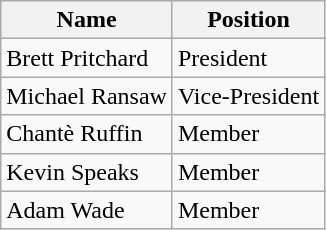<table class="wikitable sortable">
<tr>
<th>Name</th>
<th>Position</th>
</tr>
<tr>
<td>Brett Pritchard</td>
<td>President</td>
</tr>
<tr>
<td>Michael Ransaw</td>
<td>Vice-President</td>
</tr>
<tr>
<td>Chantè Ruffin</td>
<td>Member</td>
</tr>
<tr>
<td>Kevin Speaks</td>
<td>Member</td>
</tr>
<tr>
<td>Adam Wade</td>
<td>Member</td>
</tr>
</table>
